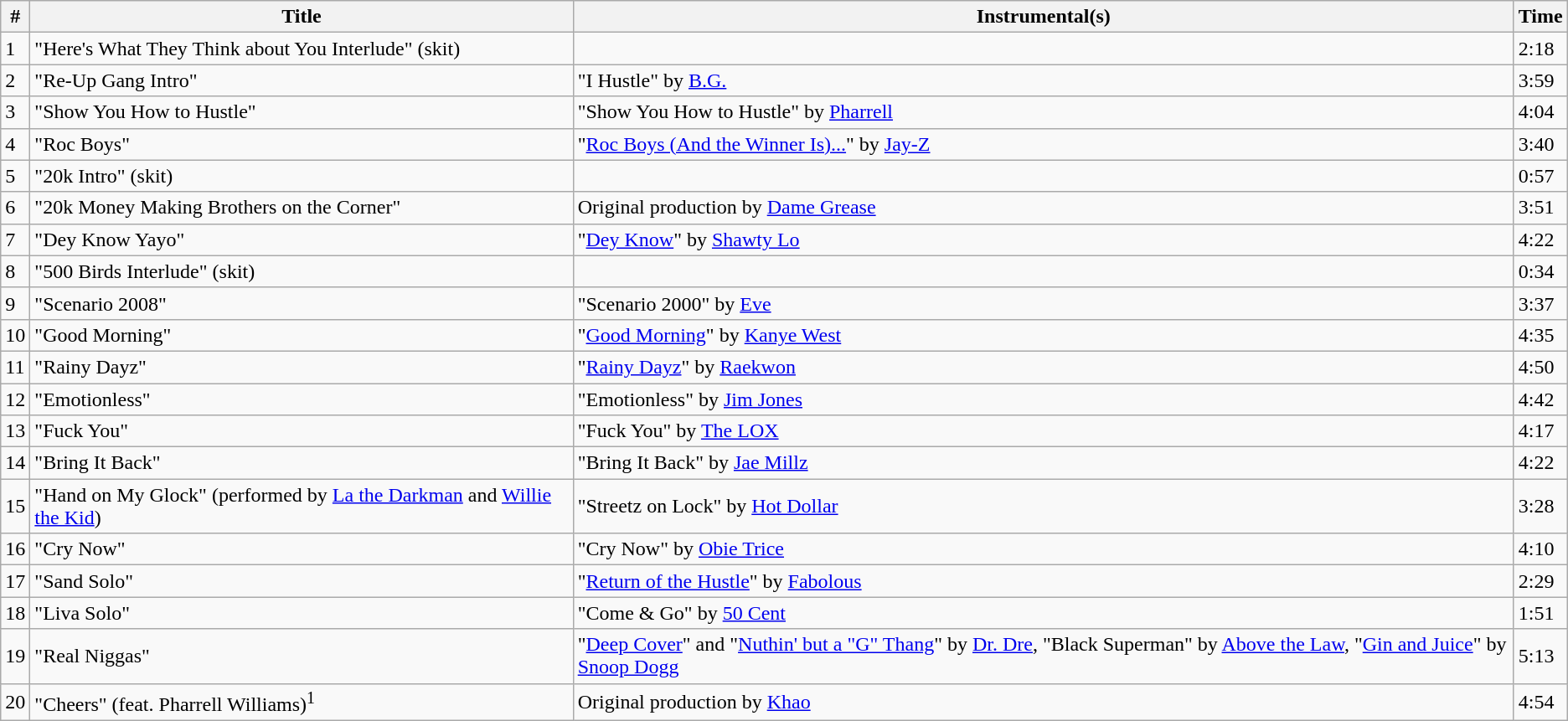<table class="wikitable">
<tr>
<th>#</th>
<th>Title</th>
<th>Instrumental(s)</th>
<th>Time</th>
</tr>
<tr>
<td>1</td>
<td>"Here's What They Think about You Interlude" (skit)</td>
<td></td>
<td>2:18</td>
</tr>
<tr>
<td>2</td>
<td>"Re-Up Gang Intro"</td>
<td>"I Hustle" by <a href='#'>B.G.</a></td>
<td>3:59</td>
</tr>
<tr>
<td>3</td>
<td>"Show You How to Hustle"</td>
<td>"Show You How to Hustle" by <a href='#'>Pharrell</a></td>
<td>4:04</td>
</tr>
<tr>
<td>4</td>
<td>"Roc Boys"</td>
<td>"<a href='#'>Roc Boys (And the Winner Is)...</a>" by <a href='#'>Jay-Z</a></td>
<td>3:40</td>
</tr>
<tr>
<td>5</td>
<td>"20k Intro" (skit)</td>
<td></td>
<td>0:57</td>
</tr>
<tr>
<td>6</td>
<td>"20k Money Making Brothers on the Corner"</td>
<td>Original production by <a href='#'>Dame Grease</a></td>
<td>3:51</td>
</tr>
<tr>
<td>7</td>
<td>"Dey Know Yayo"</td>
<td>"<a href='#'>Dey Know</a>" by <a href='#'>Shawty Lo</a></td>
<td>4:22</td>
</tr>
<tr>
<td>8</td>
<td>"500 Birds Interlude" (skit)</td>
<td></td>
<td>0:34</td>
</tr>
<tr>
<td>9</td>
<td>"Scenario 2008"</td>
<td>"Scenario 2000" by <a href='#'>Eve</a></td>
<td>3:37</td>
</tr>
<tr>
<td>10</td>
<td>"Good Morning"</td>
<td>"<a href='#'>Good Morning</a>" by <a href='#'>Kanye West</a></td>
<td>4:35</td>
</tr>
<tr>
<td>11</td>
<td>"Rainy Dayz"</td>
<td>"<a href='#'>Rainy Dayz</a>" by <a href='#'>Raekwon</a></td>
<td>4:50</td>
</tr>
<tr>
<td>12</td>
<td>"Emotionless"</td>
<td>"Emotionless" by <a href='#'>Jim Jones</a></td>
<td>4:42</td>
</tr>
<tr>
<td>13</td>
<td>"Fuck You"</td>
<td>"Fuck You" by <a href='#'>The LOX</a></td>
<td>4:17</td>
</tr>
<tr>
<td>14</td>
<td>"Bring It Back"</td>
<td>"Bring It Back" by <a href='#'>Jae Millz</a></td>
<td>4:22</td>
</tr>
<tr>
<td>15</td>
<td>"Hand on My Glock" (performed by <a href='#'>La the Darkman</a> and <a href='#'>Willie the Kid</a>)</td>
<td>"Streetz on Lock" by <a href='#'>Hot Dollar</a></td>
<td>3:28</td>
</tr>
<tr>
<td>16</td>
<td>"Cry Now"</td>
<td>"Cry Now" by <a href='#'>Obie Trice</a></td>
<td>4:10</td>
</tr>
<tr>
<td>17</td>
<td>"Sand Solo"</td>
<td>"<a href='#'>Return of the Hustle</a>" by <a href='#'>Fabolous</a></td>
<td>2:29</td>
</tr>
<tr>
<td>18</td>
<td>"Liva Solo"</td>
<td>"Come & Go" by <a href='#'>50 Cent</a></td>
<td>1:51</td>
</tr>
<tr>
<td>19</td>
<td>"Real Niggas"</td>
<td>"<a href='#'>Deep Cover</a>" and "<a href='#'>Nuthin' but a "G" Thang</a>" by <a href='#'>Dr. Dre</a>, "Black Superman" by <a href='#'>Above the Law</a>, "<a href='#'>Gin and Juice</a>" by <a href='#'>Snoop Dogg</a></td>
<td>5:13</td>
</tr>
<tr>
<td>20</td>
<td>"Cheers" (feat. Pharrell Williams)<sup>1</sup></td>
<td>Original production by <a href='#'>Khao</a></td>
<td>4:54</td>
</tr>
</table>
